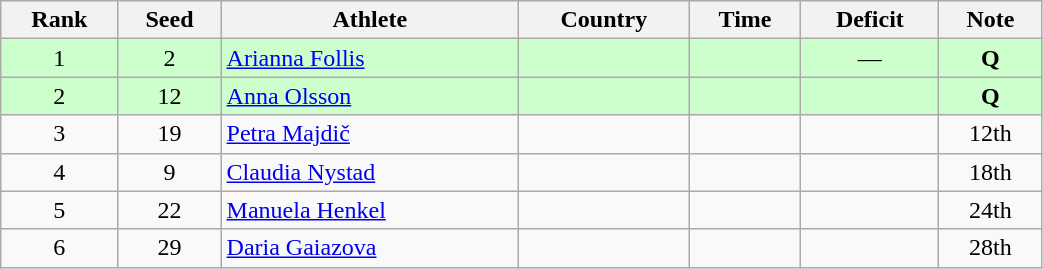<table class="wikitable sortable" style="text-align:center" width=55%>
<tr>
<th>Rank</th>
<th>Seed</th>
<th>Athlete</th>
<th>Country</th>
<th>Time</th>
<th>Deficit</th>
<th>Note</th>
</tr>
<tr bgcolor=ccffcc>
<td>1</td>
<td>2</td>
<td align=left><a href='#'>Arianna Follis</a></td>
<td align=left></td>
<td></td>
<td>—</td>
<td><strong>Q</strong></td>
</tr>
<tr bgcolor=ccffcc>
<td>2</td>
<td>12</td>
<td align=left><a href='#'>Anna Olsson</a></td>
<td align=left></td>
<td></td>
<td></td>
<td><strong>Q</strong></td>
</tr>
<tr>
<td>3</td>
<td>19</td>
<td align=left><a href='#'>Petra Majdič</a></td>
<td align=left></td>
<td></td>
<td></td>
<td>12th</td>
</tr>
<tr>
<td>4</td>
<td>9</td>
<td align=left><a href='#'>Claudia Nystad</a></td>
<td align=left></td>
<td></td>
<td></td>
<td>18th</td>
</tr>
<tr>
<td>5</td>
<td>22</td>
<td align=left><a href='#'>Manuela Henkel</a></td>
<td align=left></td>
<td></td>
<td></td>
<td>24th</td>
</tr>
<tr>
<td>6</td>
<td>29</td>
<td align=left><a href='#'>Daria Gaiazova</a></td>
<td align=left></td>
<td></td>
<td></td>
<td>28th</td>
</tr>
</table>
